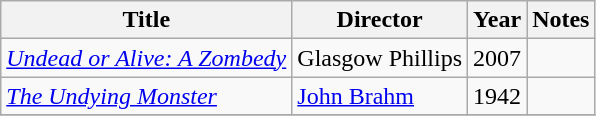<table class="wikitable">
<tr>
<th>Title</th>
<th>Director</th>
<th>Year</th>
<th>Notes</th>
</tr>
<tr>
<td><em><a href='#'>Undead or Alive: A Zombedy</a></em></td>
<td>Glasgow Phillips</td>
<td>2007</td>
<td></td>
</tr>
<tr>
<td><em><a href='#'>The Undying Monster</a></em></td>
<td><a href='#'>John Brahm</a></td>
<td>1942</td>
<td></td>
</tr>
<tr>
</tr>
</table>
